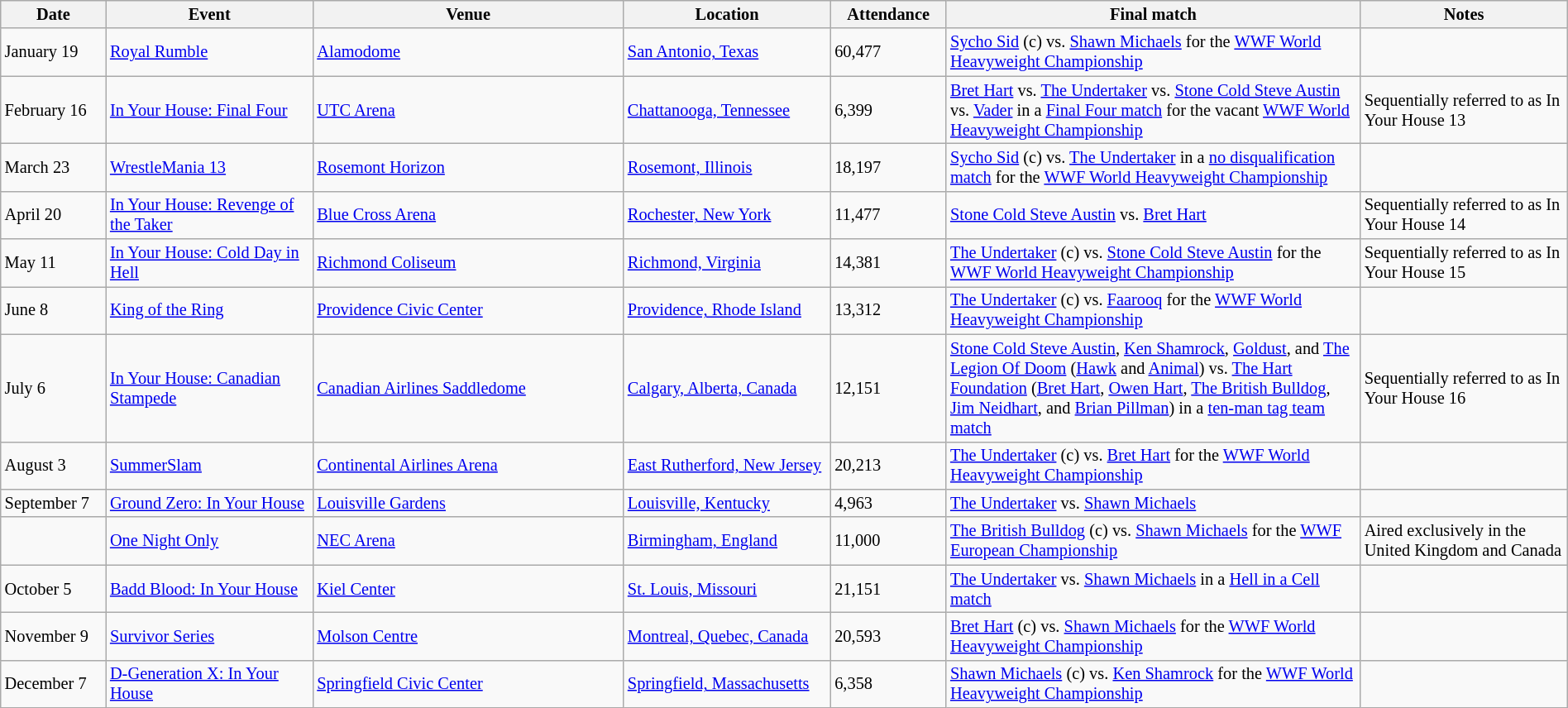<table id="Past_events_1997" class="sortable wikitable succession-box" style="font-size:85%; width:100%">
<tr>
<th scope="col" style="width:5%;">Date</th>
<th scope="col" style="width:10%;">Event</th>
<th scope="col" style="width:15%;">Venue</th>
<th scope="col" style="width:10%;">Location</th>
<th scope="col" style="width:5%;">Attendance</th>
<th scope="col" style="width:20%;">Final match</th>
<th scope="col" style="width:10%;">Notes</th>
</tr>
<tr>
<td>January 19</td>
<td><a href='#'>Royal Rumble</a></td>
<td><a href='#'>Alamodome</a></td>
<td><a href='#'>San Antonio, Texas</a></td>
<td>60,477</td>
<td><a href='#'>Sycho Sid</a> (c) vs. <a href='#'>Shawn Michaels</a> for the <a href='#'>WWF World Heavyweight Championship</a></td>
<td></td>
</tr>
<tr>
<td>February 16</td>
<td><a href='#'>In Your House: Final Four</a></td>
<td><a href='#'>UTC Arena</a></td>
<td><a href='#'>Chattanooga, Tennessee</a></td>
<td>6,399</td>
<td><a href='#'>Bret Hart</a> vs. <a href='#'>The Undertaker</a> vs. <a href='#'>Stone Cold Steve Austin</a> vs. <a href='#'>Vader</a> in a <a href='#'>Final Four match</a> for the vacant <a href='#'>WWF World Heavyweight Championship</a></td>
<td>Sequentially referred to as In Your House 13</td>
</tr>
<tr>
<td>March 23</td>
<td><a href='#'>WrestleMania 13</a></td>
<td><a href='#'>Rosemont Horizon</a></td>
<td><a href='#'>Rosemont, Illinois</a></td>
<td>18,197</td>
<td><a href='#'>Sycho Sid</a> (c) vs. <a href='#'>The Undertaker</a> in a <a href='#'>no disqualification match</a> for the <a href='#'>WWF World Heavyweight Championship</a></td>
<td></td>
</tr>
<tr>
<td>April 20</td>
<td><a href='#'>In Your House: Revenge of the Taker</a></td>
<td><a href='#'>Blue Cross Arena</a></td>
<td><a href='#'>Rochester, New York</a></td>
<td>11,477</td>
<td><a href='#'>Stone Cold Steve Austin</a> vs. <a href='#'>Bret Hart</a></td>
<td>Sequentially referred to as In Your House 14</td>
</tr>
<tr>
<td>May 11</td>
<td><a href='#'>In Your House: Cold Day in Hell</a></td>
<td><a href='#'>Richmond Coliseum</a></td>
<td><a href='#'>Richmond, Virginia</a></td>
<td>14,381</td>
<td><a href='#'>The Undertaker</a> (c) vs. <a href='#'>Stone Cold Steve Austin</a> for the <a href='#'>WWF World Heavyweight Championship</a></td>
<td>Sequentially referred to as In Your House 15</td>
</tr>
<tr>
<td>June 8</td>
<td><a href='#'>King of the Ring</a></td>
<td><a href='#'>Providence Civic Center</a></td>
<td><a href='#'>Providence, Rhode Island</a></td>
<td>13,312</td>
<td><a href='#'>The Undertaker</a> (c) vs. <a href='#'>Faarooq</a> for the <a href='#'>WWF World Heavyweight Championship</a></td>
<td></td>
</tr>
<tr>
<td>July 6</td>
<td><a href='#'>In Your House: Canadian Stampede</a></td>
<td><a href='#'>Canadian Airlines Saddledome</a></td>
<td><a href='#'>Calgary, Alberta, Canada</a></td>
<td>12,151</td>
<td><a href='#'>Stone Cold Steve Austin</a>, <a href='#'>Ken Shamrock</a>, <a href='#'>Goldust</a>, and <a href='#'>The Legion Of Doom</a> (<a href='#'>Hawk</a> and <a href='#'>Animal</a>) vs. <a href='#'>The Hart Foundation</a> (<a href='#'>Bret Hart</a>, <a href='#'>Owen Hart</a>, <a href='#'>The British Bulldog</a>, <a href='#'>Jim Neidhart</a>, and <a href='#'>Brian Pillman</a>) in a <a href='#'>ten-man tag team match</a></td>
<td>Sequentially referred to as In Your House 16</td>
</tr>
<tr>
<td>August 3</td>
<td><a href='#'>SummerSlam</a></td>
<td><a href='#'>Continental Airlines Arena</a></td>
<td><a href='#'>East Rutherford, New Jersey</a></td>
<td>20,213</td>
<td><a href='#'>The Undertaker</a> (c) vs. <a href='#'>Bret Hart</a> for the <a href='#'>WWF World Heavyweight Championship</a></td>
<td></td>
</tr>
<tr>
<td>September 7</td>
<td><a href='#'>Ground Zero: In Your House</a></td>
<td><a href='#'>Louisville Gardens</a></td>
<td><a href='#'>Louisville, Kentucky</a></td>
<td>4,963</td>
<td><a href='#'>The Undertaker</a> vs. <a href='#'>Shawn Michaels</a></td>
<td></td>
</tr>
<tr>
<td></td>
<td><a href='#'>One Night Only</a></td>
<td><a href='#'>NEC Arena</a></td>
<td><a href='#'>Birmingham, England</a></td>
<td>11,000</td>
<td><a href='#'>The British Bulldog</a> (c) vs. <a href='#'>Shawn Michaels</a> for the <a href='#'>WWF European Championship</a></td>
<td>Aired exclusively in the United Kingdom and Canada</td>
</tr>
<tr>
<td>October 5</td>
<td><a href='#'>Badd Blood: In Your House</a></td>
<td><a href='#'>Kiel Center</a></td>
<td><a href='#'>St. Louis, Missouri</a></td>
<td>21,151</td>
<td><a href='#'>The Undertaker</a> vs. <a href='#'>Shawn Michaels</a> in a <a href='#'>Hell in a Cell match</a></td>
<td></td>
</tr>
<tr>
<td>November 9</td>
<td><a href='#'>Survivor Series</a></td>
<td><a href='#'>Molson Centre</a></td>
<td><a href='#'>Montreal, Quebec, Canada</a></td>
<td>20,593</td>
<td><a href='#'>Bret Hart</a> (c) vs. <a href='#'>Shawn Michaels</a> for the <a href='#'>WWF World Heavyweight Championship</a></td>
<td></td>
</tr>
<tr>
<td>December 7</td>
<td><a href='#'>D-Generation X: In Your House</a></td>
<td><a href='#'>Springfield Civic Center</a></td>
<td><a href='#'>Springfield, Massachusetts</a></td>
<td>6,358</td>
<td><a href='#'>Shawn Michaels</a> (c) vs. <a href='#'>Ken Shamrock</a> for the <a href='#'>WWF World Heavyweight Championship</a></td>
<td></td>
</tr>
</table>
